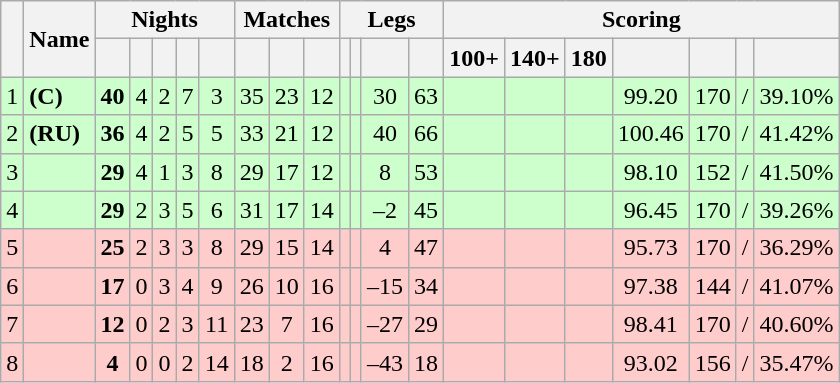<table class="wikitable sortable" style="text-align:center;">
<tr>
<th rowspan=2></th>
<th rowspan=2>Name</th>
<th colspan="5">Nights</th>
<th colspan="3">Matches</th>
<th colspan="4">Legs</th>
<th colspan="7">Scoring</th>
</tr>
<tr>
<th></th>
<th></th>
<th></th>
<th></th>
<th></th>
<th></th>
<th></th>
<th></th>
<th></th>
<th></th>
<th></th>
<th></th>
<th>100+</th>
<th>140+</th>
<th>180</th>
<th></th>
<th></th>
<th></th>
<th></th>
</tr>
<tr style="background:#ccffcc;">
<td>1</td>
<td align="left"> <strong>(C)</strong></td>
<td><strong>40</strong></td>
<td>4</td>
<td>2</td>
<td>7</td>
<td>3</td>
<td>35</td>
<td>23</td>
<td>12</td>
<td></td>
<td></td>
<td>30</td>
<td>63</td>
<td></td>
<td></td>
<td></td>
<td>99.20</td>
<td>170</td>
<td>/</td>
<td>39.10%</td>
</tr>
<tr style="background:#ccffcc;">
<td>2</td>
<td align="left"> <strong>(RU)</strong></td>
<td><strong>36</strong></td>
<td>4</td>
<td>2</td>
<td>5</td>
<td>5</td>
<td>33</td>
<td>21</td>
<td>12</td>
<td></td>
<td></td>
<td>40</td>
<td>66</td>
<td></td>
<td></td>
<td></td>
<td>100.46</td>
<td>170</td>
<td>/</td>
<td>41.42%</td>
</tr>
<tr style="background:#ccffcc;">
<td>3</td>
<td align="left"></td>
<td><strong>29</strong></td>
<td>4</td>
<td>1</td>
<td>3</td>
<td>8</td>
<td>29</td>
<td>17</td>
<td>12</td>
<td></td>
<td></td>
<td>8</td>
<td>53</td>
<td></td>
<td></td>
<td></td>
<td>98.10</td>
<td>152</td>
<td>/</td>
<td>41.50%</td>
</tr>
<tr style="background:#ccffcc;">
<td>4</td>
<td align="left"></td>
<td><strong>29</strong></td>
<td>2</td>
<td>3</td>
<td>5</td>
<td>6</td>
<td>31</td>
<td>17</td>
<td>14</td>
<td></td>
<td></td>
<td>–2</td>
<td>45</td>
<td></td>
<td></td>
<td></td>
<td>96.45</td>
<td>170</td>
<td>/</td>
<td>39.26%</td>
</tr>
<tr style="background:#ffcccc;">
<td>5</td>
<td align="left"></td>
<td><strong>25</strong></td>
<td>2</td>
<td>3</td>
<td>3</td>
<td>8</td>
<td>29</td>
<td>15</td>
<td>14</td>
<td></td>
<td></td>
<td>4</td>
<td>47</td>
<td></td>
<td></td>
<td></td>
<td>95.73</td>
<td>170</td>
<td>/</td>
<td>36.29%</td>
</tr>
<tr style="background:#ffcccc;">
<td>6</td>
<td align="left"></td>
<td><strong>17</strong></td>
<td>0</td>
<td>3</td>
<td>4</td>
<td>9</td>
<td>26</td>
<td>10</td>
<td>16</td>
<td></td>
<td></td>
<td>–15</td>
<td>34</td>
<td></td>
<td></td>
<td></td>
<td>97.38</td>
<td>144</td>
<td>/</td>
<td>41.07%</td>
</tr>
<tr style="background:#ffcccc;">
<td>7</td>
<td align="left"></td>
<td><strong>12</strong></td>
<td>0</td>
<td>2</td>
<td>3</td>
<td>11</td>
<td>23</td>
<td>7</td>
<td>16</td>
<td></td>
<td></td>
<td>–27</td>
<td>29</td>
<td></td>
<td></td>
<td></td>
<td>98.41</td>
<td>170</td>
<td>/</td>
<td>40.60%</td>
</tr>
<tr style="background:#ffcccc;">
<td>8</td>
<td align="left"></td>
<td><strong>4</strong></td>
<td>0</td>
<td>0</td>
<td>2</td>
<td>14</td>
<td>18</td>
<td>2</td>
<td>16</td>
<td></td>
<td></td>
<td>–43</td>
<td>18</td>
<td></td>
<td></td>
<td></td>
<td>93.02</td>
<td>156</td>
<td>/</td>
<td>35.47%</td>
</tr>
</table>
